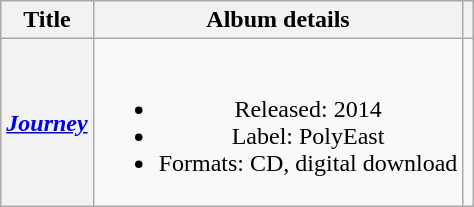<table class="wikitable plainrowheaders" style="text-align:center;">
<tr>
<th scope="col">Title</th>
<th scope="col">Album details</th>
<th scope="col"></th>
</tr>
<tr>
<th scope="row"><em><a href='#'>Journey</a></em></th>
<td><br><ul><li>Released: 2014</li><li>Label: PolyEast</li><li>Formats: CD, digital download</li></ul></td>
<td></td>
</tr>
</table>
